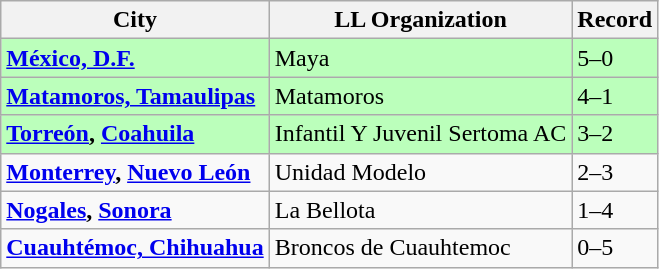<table class="wikitable">
<tr>
<th>City</th>
<th>LL Organization</th>
<th>Record</th>
</tr>
<tr style="background:#bfb;">
<td> <strong><a href='#'>México, D.F.</a></strong></td>
<td>Maya</td>
<td>5–0</td>
</tr>
<tr style="background:#bfb;">
<td> <strong><a href='#'>Matamoros, Tamaulipas</a></strong></td>
<td>Matamoros</td>
<td>4–1</td>
</tr>
<tr style="background:#bfb;">
<td> <strong><a href='#'>Torreón</a>, <a href='#'>Coahuila</a></strong></td>
<td>Infantil Y Juvenil Sertoma AC</td>
<td>3–2</td>
</tr>
<tr>
<td> <strong><a href='#'>Monterrey</a>, <a href='#'>Nuevo León</a></strong></td>
<td>Unidad Modelo</td>
<td>2–3</td>
</tr>
<tr>
<td> <strong><a href='#'>Nogales</a>, <a href='#'>Sonora</a></strong></td>
<td>La Bellota</td>
<td>1–4</td>
</tr>
<tr>
<td> <strong><a href='#'>Cuauhtémoc, Chihuahua</a></strong></td>
<td>Broncos de Cuauhtemoc</td>
<td>0–5</td>
</tr>
</table>
